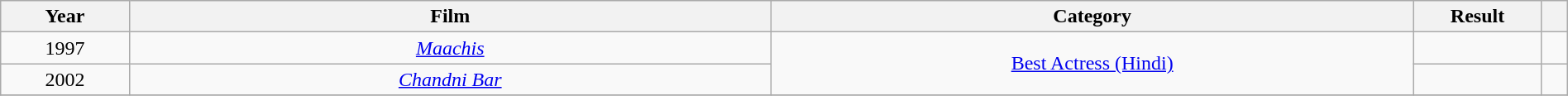<table class="wikitable sortable" style="width:100%;">
<tr>
<th style="width:5%;">Year</th>
<th style="width:25%;">Film</th>
<th style="width:25%;">Category</th>
<th style="width:5%;">Result</th>
<th style="width:1%;" class="unsortable"></th>
</tr>
<tr>
<td style="text-align:center;">1997</td>
<td style="text-align:center;"><em><a href='#'>Maachis</a></em></td>
<td style="text-align:center;" rowspan="2"><a href='#'>Best Actress (Hindi)</a></td>
<td></td>
<td style="text-align:center;"></td>
</tr>
<tr>
<td style="text-align:center;">2002</td>
<td style="text-align:center;"><em><a href='#'>Chandni Bar</a></em></td>
<td></td>
<td style="text-align:center;"></td>
</tr>
<tr>
</tr>
</table>
